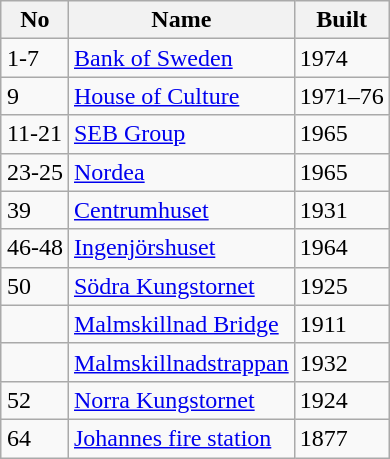<table class="wikitable" align="right">
<tr>
<th>No</th>
<th>Name</th>
<th>Built</th>
</tr>
<tr>
<td>1-7</td>
<td><a href='#'>Bank of Sweden</a></td>
<td>1974</td>
</tr>
<tr>
<td>9</td>
<td><a href='#'>House of Culture</a></td>
<td>1971–76</td>
</tr>
<tr>
<td>11-21</td>
<td><a href='#'>SEB Group</a></td>
<td>1965</td>
</tr>
<tr>
<td>23-25</td>
<td><a href='#'>Nordea</a></td>
<td>1965</td>
</tr>
<tr>
<td>39</td>
<td><a href='#'>Centrumhuset</a></td>
<td>1931</td>
</tr>
<tr>
<td>46-48</td>
<td><a href='#'>Ingenjörshuset</a></td>
<td>1964</td>
</tr>
<tr>
<td>50</td>
<td><a href='#'>Södra Kungstornet</a></td>
<td>1925</td>
</tr>
<tr>
<td> </td>
<td><a href='#'>Malmskillnad Bridge</a></td>
<td>1911</td>
</tr>
<tr>
<td> </td>
<td><a href='#'>Malmskillnadstrappan</a></td>
<td>1932</td>
</tr>
<tr>
<td>52</td>
<td><a href='#'>Norra Kungstornet</a></td>
<td>1924</td>
</tr>
<tr>
<td>64</td>
<td><a href='#'>Johannes fire station</a></td>
<td>1877</td>
</tr>
</table>
